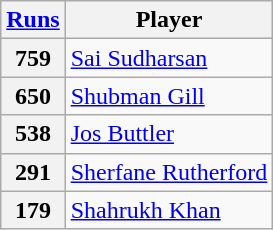<table class="wikitable">
<tr>
<th scope=col><a href='#'>Runs</a></th>
<th scope=col>Player</th>
</tr>
<tr>
<th scope=row>759</th>
<td><a href='#'>Sai Sudharsan</a></td>
</tr>
<tr>
<th scope=row>650</th>
<td><a href='#'>Shubman Gill</a></td>
</tr>
<tr>
<th scope=row>538</th>
<td><a href='#'>Jos Buttler</a></td>
</tr>
<tr>
<th scope=row>291</th>
<td><a href='#'>Sherfane Rutherford</a></td>
</tr>
<tr>
<th scope=row>179</th>
<td><a href='#'> Shahrukh Khan</a></td>
</tr>
</table>
